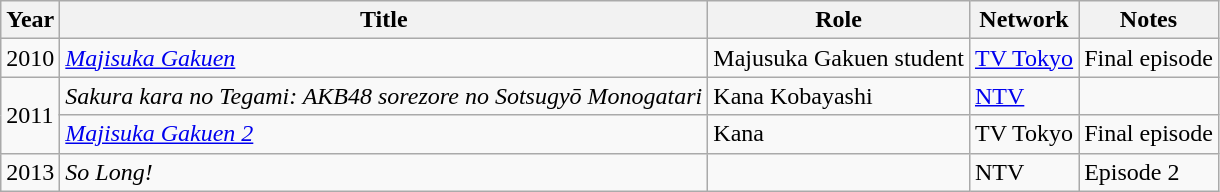<table class="wikitable">
<tr>
<th>Year</th>
<th>Title</th>
<th>Role</th>
<th>Network</th>
<th>Notes</th>
</tr>
<tr>
<td>2010</td>
<td><em><a href='#'>Majisuka Gakuen</a></em></td>
<td>Majusuka Gakuen student</td>
<td><a href='#'>TV Tokyo</a></td>
<td>Final episode</td>
</tr>
<tr>
<td rowspan="2">2011</td>
<td><em>Sakura kara no Tegami: AKB48 sorezore no Sotsugyō Monogatari</em></td>
<td>Kana Kobayashi</td>
<td><a href='#'>NTV</a></td>
<td></td>
</tr>
<tr>
<td><em><a href='#'>Majisuka Gakuen 2</a></em></td>
<td>Kana</td>
<td>TV Tokyo</td>
<td>Final episode</td>
</tr>
<tr>
<td>2013</td>
<td><em>So Long!</em></td>
<td></td>
<td>NTV</td>
<td>Episode 2</td>
</tr>
</table>
